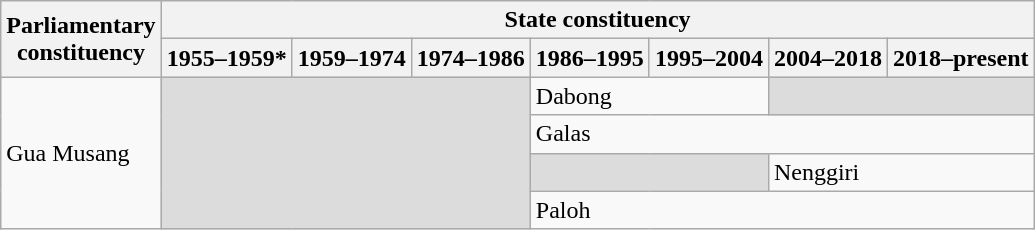<table class="wikitable">
<tr>
<th rowspan="2">Parliamentary<br>constituency</th>
<th colspan="7">State constituency</th>
</tr>
<tr>
<th>1955–1959*</th>
<th>1959–1974</th>
<th>1974–1986</th>
<th>1986–1995</th>
<th>1995–2004</th>
<th>2004–2018</th>
<th>2018–present</th>
</tr>
<tr>
<td rowspan="4">Gua Musang</td>
<td colspan="3" rowspan="4" bgcolor="dcdcdc"></td>
<td colspan="2">Dabong</td>
<td colspan="2" bgcolor="dcdcdc"></td>
</tr>
<tr>
<td colspan="4">Galas</td>
</tr>
<tr>
<td colspan="2" bgcolor="dcdcdc"></td>
<td colspan="2">Nenggiri</td>
</tr>
<tr>
<td colspan="4">Paloh</td>
</tr>
</table>
